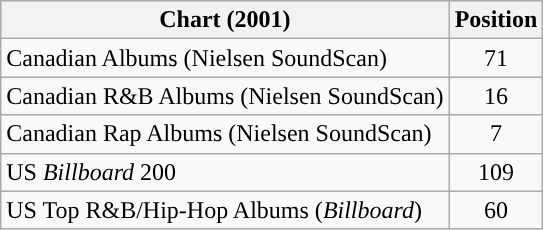<table class="wikitable sortable plainrowheaders">
<tr>
<th>Chart (2001)</th>
<th>Position</th>
</tr>
<tr>
<td>Canadian Albums (Nielsen SoundScan)</td>
<td align="center">71</td>
</tr>
<tr>
<td>Canadian R&B Albums (Nielsen SoundScan)</td>
<td align="center">16</td>
</tr>
<tr>
<td>Canadian Rap Albums (Nielsen SoundScan)</td>
<td style="text-align:center">7</td>
</tr>
<tr>
<td>US <em>Billboard</em> 200</td>
<td style="text-align:center">109</td>
</tr>
<tr>
<td>US Top R&B/Hip-Hop Albums (<em>Billboard</em>)</td>
<td style="text-align:center">60</td>
</tr>
</table>
